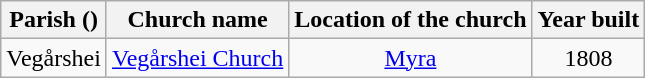<table class="wikitable" style="text-align:center">
<tr>
<th>Parish ()</th>
<th>Church name</th>
<th>Location of the church</th>
<th>Year built</th>
</tr>
<tr>
<td>Vegårshei</td>
<td><a href='#'>Vegårshei Church</a></td>
<td><a href='#'>Myra</a></td>
<td>1808</td>
</tr>
</table>
